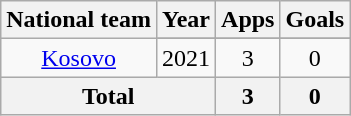<table class="wikitable" style="text-align:center">
<tr>
<th>National team</th>
<th>Year</th>
<th>Apps</th>
<th>Goals</th>
</tr>
<tr>
<td rowspan="2"><a href='#'>Kosovo</a></td>
</tr>
<tr>
<td>2021</td>
<td>3</td>
<td>0</td>
</tr>
<tr>
<th colspan="2">Total</th>
<th>3</th>
<th>0</th>
</tr>
</table>
